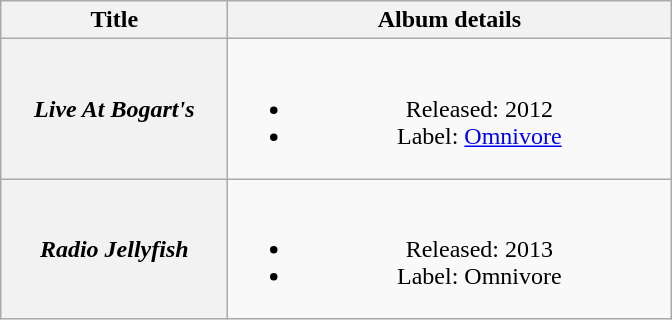<table class="wikitable plainrowheaders" style="text-align:center;">
<tr>
<th scope="col"  style="width:9em;">Title</th>
<th scope="col"  style="width:18em;">Album details</th>
</tr>
<tr>
<th scope="row"><em>Live At Bogart's</em></th>
<td><br><ul><li>Released: 2012</li><li>Label: <a href='#'>Omnivore</a></li></ul></td>
</tr>
<tr>
<th scope="row"><em>Radio Jellyfish</em></th>
<td><br><ul><li>Released: 2013</li><li>Label: Omnivore</li></ul></td>
</tr>
</table>
